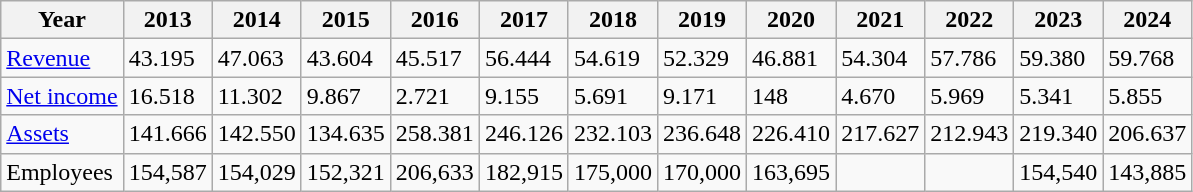<table class="wikitable">
<tr>
<th>Year</th>
<th>2013</th>
<th>2014</th>
<th>2015</th>
<th>2016</th>
<th>2017</th>
<th>2018</th>
<th>2019</th>
<th>2020</th>
<th>2021</th>
<th>2022</th>
<th>2023</th>
<th>2024</th>
</tr>
<tr>
<td><a href='#'>Revenue</a></td>
<td>43.195</td>
<td>47.063</td>
<td>43.604</td>
<td>45.517</td>
<td>56.444</td>
<td>54.619</td>
<td>52.329</td>
<td>46.881</td>
<td>54.304</td>
<td>57.786</td>
<td>59.380</td>
<td>59.768</td>
</tr>
<tr>
<td><a href='#'>Net income</a></td>
<td>16.518</td>
<td>11.302</td>
<td>9.867</td>
<td>2.721</td>
<td>9.155</td>
<td>5.691</td>
<td>9.171</td>
<td>148</td>
<td>4.670</td>
<td>5.969</td>
<td>5.341</td>
<td>5.855</td>
</tr>
<tr>
<td><a href='#'>Assets</a></td>
<td>141.666</td>
<td>142.550</td>
<td>134.635</td>
<td>258.381</td>
<td>246.126</td>
<td>232.103</td>
<td>236.648</td>
<td>226.410</td>
<td>217.627</td>
<td>212.943</td>
<td>219.340</td>
<td>206.637</td>
</tr>
<tr>
<td>Employees</td>
<td>154,587</td>
<td>154,029</td>
<td>152,321</td>
<td>206,633</td>
<td>182,915</td>
<td>175,000</td>
<td>170,000</td>
<td>163,695</td>
<td></td>
<td></td>
<td>154,540</td>
<td>143,885</td>
</tr>
</table>
